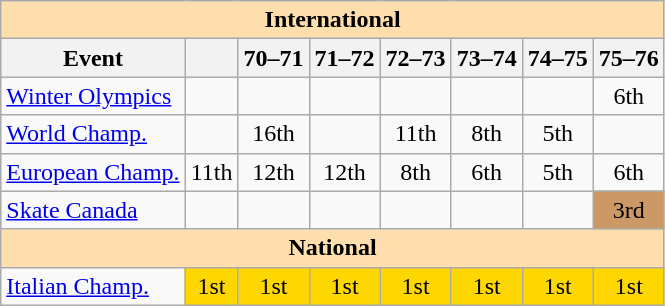<table class="wikitable" style="text-align:center">
<tr>
<th style="background-color: #ffdead; " colspan=8 align=center>International</th>
</tr>
<tr>
<th>Event</th>
<th></th>
<th>70–71</th>
<th>71–72</th>
<th>72–73</th>
<th>73–74</th>
<th>74–75</th>
<th>75–76</th>
</tr>
<tr>
<td align=left><a href='#'>Winter Olympics</a></td>
<td></td>
<td></td>
<td></td>
<td></td>
<td></td>
<td></td>
<td>6th</td>
</tr>
<tr>
<td align=left><a href='#'>World Champ.</a></td>
<td></td>
<td>16th</td>
<td></td>
<td>11th</td>
<td>8th</td>
<td>5th</td>
<td></td>
</tr>
<tr>
<td align=left><a href='#'>European Champ.</a></td>
<td>11th</td>
<td>12th</td>
<td>12th</td>
<td>8th</td>
<td>6th</td>
<td>5th</td>
<td>6th</td>
</tr>
<tr>
<td align=left><a href='#'>Skate Canada</a></td>
<td></td>
<td></td>
<td></td>
<td></td>
<td></td>
<td></td>
<td bgcolor=cc9966>3rd</td>
</tr>
<tr>
<th style="background-color: #ffdead; " colspan=8 align=center>National</th>
</tr>
<tr>
<td align=left><a href='#'>Italian Champ.</a></td>
<td bgcolor=gold>1st</td>
<td bgcolor=gold>1st</td>
<td bgcolor=gold>1st</td>
<td bgcolor=gold>1st</td>
<td bgcolor=gold>1st</td>
<td bgcolor=gold>1st</td>
<td bgcolor=gold>1st</td>
</tr>
</table>
